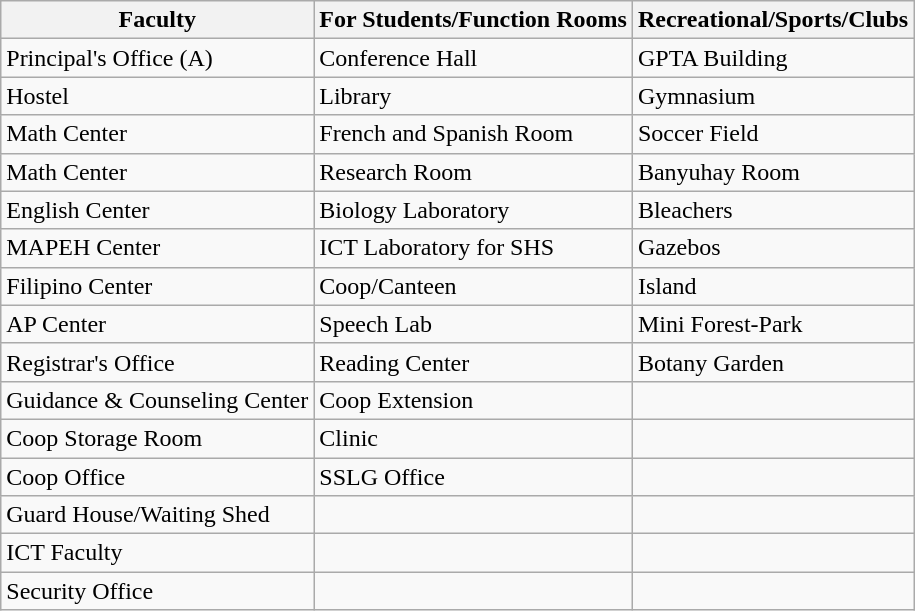<table class="wikitable">
<tr>
<th>Faculty</th>
<th>For Students/Function Rooms</th>
<th>Recreational/Sports/Clubs</th>
</tr>
<tr>
<td>Principal's Office (A)</td>
<td>Conference Hall</td>
<td>GPTA Building</td>
</tr>
<tr>
<td>Hostel</td>
<td>Library</td>
<td>Gymnasium</td>
</tr>
<tr>
<td>Math Center</td>
<td>French and Spanish Room</td>
<td>Soccer Field</td>
</tr>
<tr>
<td>Math Center</td>
<td>Research Room</td>
<td>Banyuhay Room</td>
</tr>
<tr>
<td>English Center</td>
<td>Biology Laboratory</td>
<td>Bleachers</td>
</tr>
<tr>
<td>MAPEH Center</td>
<td>ICT Laboratory for SHS</td>
<td>Gazebos</td>
</tr>
<tr>
<td>Filipino Center</td>
<td>Coop/Canteen</td>
<td>Island</td>
</tr>
<tr>
<td>AP Center</td>
<td>Speech Lab</td>
<td>Mini Forest-Park</td>
</tr>
<tr>
<td>Registrar's Office</td>
<td>Reading Center</td>
<td>Botany Garden</td>
</tr>
<tr>
<td>Guidance & Counseling Center</td>
<td>Coop Extension</td>
<td></td>
</tr>
<tr>
<td>Coop Storage Room</td>
<td>Clinic</td>
<td></td>
</tr>
<tr>
<td>Coop Office</td>
<td>SSLG Office</td>
<td></td>
</tr>
<tr>
<td>Guard House/Waiting Shed</td>
<td></td>
<td></td>
</tr>
<tr>
<td>ICT Faculty</td>
<td></td>
<td></td>
</tr>
<tr>
<td>Security Office</td>
<td></td>
<td></td>
</tr>
</table>
